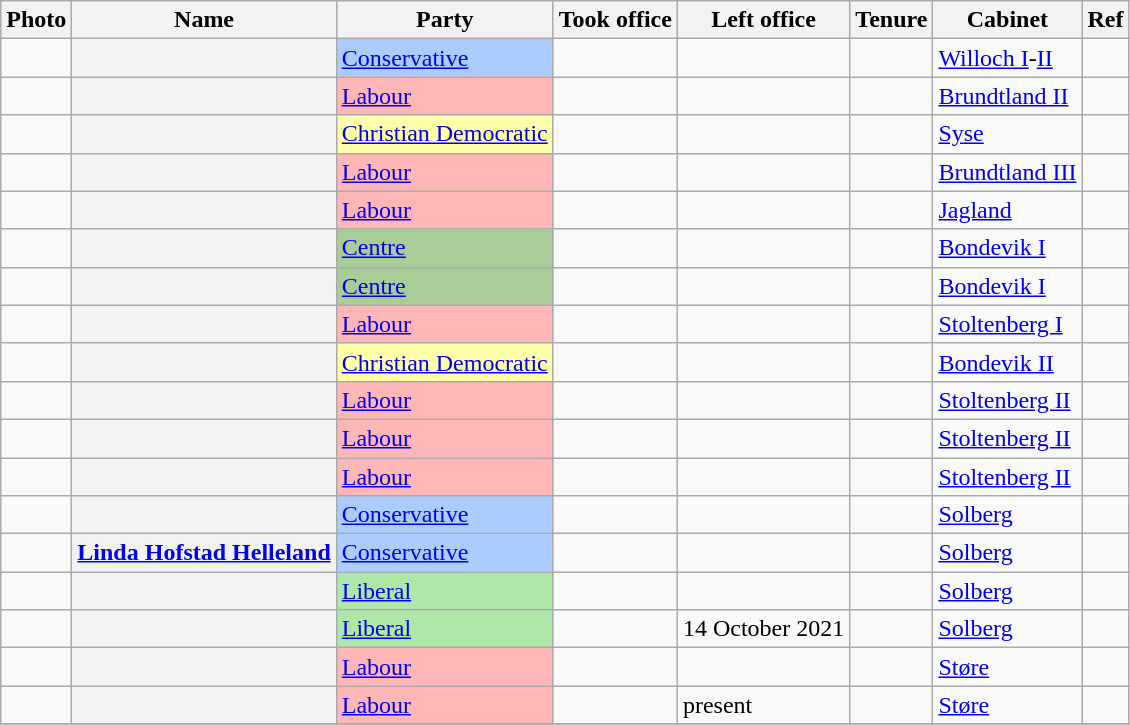<table class="wikitable plainrowheaders sortable">
<tr>
<th scope=col class=unsortable>Photo</th>
<th scope=col>Name</th>
<th scope=col>Party</th>
<th scope=col>Took office</th>
<th scope=col>Left office</th>
<th scope=col>Tenure</th>
<th scope=col>Cabinet</th>
<th scope=col class=unsortable>Ref</th>
</tr>
<tr>
<td align=center></td>
<th scope=row></th>
<td style="background:#AACCFF"><a href='#'>Conservative</a></td>
<td></td>
<td></td>
<td></td>
<td><a href='#'>Willoch I</a>-<a href='#'>II</a></td>
<td align=center></td>
</tr>
<tr>
<td align=center></td>
<th scope=row></th>
<td style="background:#FFB6B6"><a href='#'>Labour</a></td>
<td></td>
<td></td>
<td></td>
<td><a href='#'>Brundtland II</a></td>
<td align=center></td>
</tr>
<tr>
<td align=center></td>
<th scope=row></th>
<td style="background:#FFFFAA"><a href='#'>Christian Democratic</a></td>
<td></td>
<td></td>
<td></td>
<td><a href='#'>Syse</a></td>
<td align=center></td>
</tr>
<tr>
<td align=center></td>
<th scope=row></th>
<td style="background:#FFB6B6"><a href='#'>Labour</a></td>
<td></td>
<td></td>
<td></td>
<td><a href='#'>Brundtland III</a></td>
<td align=center></td>
</tr>
<tr>
<td align=center></td>
<th scope=row></th>
<td style="background:#FFB6B6"><a href='#'>Labour</a></td>
<td></td>
<td></td>
<td></td>
<td><a href='#'>Jagland</a></td>
<td align=center></td>
</tr>
<tr>
<td align=center></td>
<th scope=row></th>
<td style="background:#AACC99"><a href='#'>Centre</a></td>
<td></td>
<td></td>
<td></td>
<td><a href='#'>Bondevik I</a></td>
<td align=center></td>
</tr>
<tr>
<td align=center></td>
<th scope=row></th>
<td style="background:#AACC99"><a href='#'>Centre</a></td>
<td></td>
<td></td>
<td></td>
<td><a href='#'>Bondevik I</a></td>
<td align=center></td>
</tr>
<tr>
<td align=center></td>
<th scope=row></th>
<td style="background:#FFB6B6"><a href='#'>Labour</a></td>
<td></td>
<td></td>
<td></td>
<td><a href='#'>Stoltenberg I</a></td>
<td align=center></td>
</tr>
<tr>
<td align=center></td>
<th scope=row></th>
<td style="background:#FFFFAA"><a href='#'>Christian Democratic</a></td>
<td></td>
<td></td>
<td></td>
<td><a href='#'>Bondevik II</a></td>
<td align=center></td>
</tr>
<tr>
<td align=center></td>
<th scope=row></th>
<td style="background:#FFB6B6"><a href='#'>Labour</a></td>
<td></td>
<td></td>
<td></td>
<td><a href='#'>Stoltenberg II</a></td>
<td align=center></td>
</tr>
<tr>
<td align=center></td>
<th scope=row></th>
<td style="background:#FFB6B6"><a href='#'>Labour</a></td>
<td></td>
<td></td>
<td></td>
<td><a href='#'>Stoltenberg II</a></td>
<td align=center></td>
</tr>
<tr>
<td align=center></td>
<th scope=row></th>
<td style="background:#FFB6B6"><a href='#'>Labour</a></td>
<td></td>
<td></td>
<td></td>
<td><a href='#'>Stoltenberg II</a></td>
<td align=center></td>
</tr>
<tr>
<td align=center></td>
<th scope=row></th>
<td style="background:#AACCFF"><a href='#'>Conservative</a></td>
<td></td>
<td></td>
<td></td>
<td><a href='#'>Solberg</a></td>
<td align=center></td>
</tr>
<tr>
<td align=center></td>
<th scope=row><a href='#'>Linda Hofstad Helleland</a></th>
<td style="background:#AACCFF"><a href='#'>Conservative</a></td>
<td></td>
<td></td>
<td></td>
<td><a href='#'>Solberg</a></td>
<td align=center></td>
</tr>
<tr>
<td align=center></td>
<th scope=row></th>
<td style="background:#AEE8A8"><a href='#'>Liberal</a></td>
<td></td>
<td></td>
<td></td>
<td><a href='#'>Solberg</a></td>
<td align=center></td>
</tr>
<tr>
<td align=center></td>
<th scope=row></th>
<td style="background:#AEE8A8"><a href='#'>Liberal</a></td>
<td></td>
<td>14 October 2021</td>
<td></td>
<td><a href='#'>Solberg</a></td>
<td align=center></td>
</tr>
<tr>
<td align=center></td>
<th scope=row></th>
<td style="background:#FFB6B6"><a href='#'>Labour</a></td>
<td></td>
<td></td>
<td></td>
<td><a href='#'>Støre</a></td>
<td align=center></td>
</tr>
<tr>
<td align=center></td>
<th scope=row></th>
<td style="background:#FFB6B6"><a href='#'>Labour</a></td>
<td></td>
<td>present</td>
<td></td>
<td><a href='#'>Støre</a></td>
<td align=center></td>
</tr>
<tr>
</tr>
</table>
